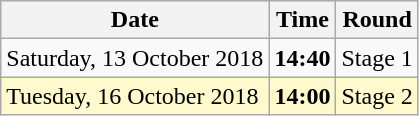<table class="wikitable">
<tr>
<th>Date</th>
<th>Time</th>
<th>Round</th>
</tr>
<tr>
<td>Saturday, 13 October 2018</td>
<td><strong>14:40</strong></td>
<td>Stage 1</td>
</tr>
<tr style=background:lemonchiffon>
<td>Tuesday, 16 October 2018</td>
<td><strong>14:00</strong></td>
<td>Stage 2</td>
</tr>
</table>
